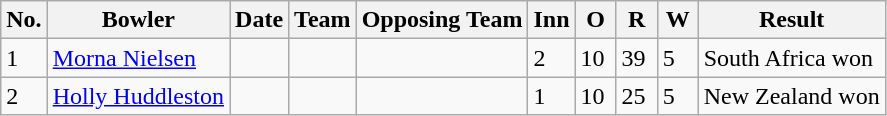<table class="wikitable sortable">
<tr>
<th>No.</th>
<th>Bowler</th>
<th>Date</th>
<th>Team</th>
<th>Opposing Team</th>
<th scope="col" style="width:20px;">Inn</th>
<th scope="col" style="width:20px;">O</th>
<th scope="col" style="width:20px;">R</th>
<th scope="col" style="width:20px;">W</th>
<th>Result</th>
</tr>
<tr>
<td>1</td>
<td><a href='#'>Morna Nielsen</a></td>
<td></td>
<td></td>
<td></td>
<td>2</td>
<td>10</td>
<td>39</td>
<td>5</td>
<td>South Africa won</td>
</tr>
<tr>
<td>2</td>
<td><a href='#'>Holly Huddleston</a></td>
<td></td>
<td></td>
<td></td>
<td>1</td>
<td>10</td>
<td>25</td>
<td>5</td>
<td>New Zealand won</td>
</tr>
</table>
